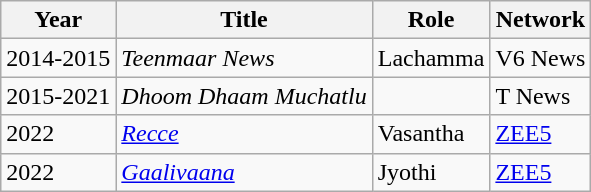<table class="wikitable sortable">
<tr>
<th>Year</th>
<th>Title</th>
<th>Role</th>
<th>Network</th>
</tr>
<tr>
<td>2014-2015</td>
<td><em>Teenmaar News</em></td>
<td>Lachamma</td>
<td>V6 News</td>
</tr>
<tr>
<td>2015-2021</td>
<td><em>Dhoom Dhaam Muchatlu</em></td>
<td></td>
<td>T News</td>
</tr>
<tr>
<td>2022</td>
<td><em><a href='#'>Recce</a></em></td>
<td>Vasantha</td>
<td><a href='#'>ZEE5</a></td>
</tr>
<tr>
<td>2022</td>
<td><em><a href='#'>Gaalivaana</a></em></td>
<td>Jyothi</td>
<td><a href='#'>ZEE5</a></td>
</tr>
</table>
